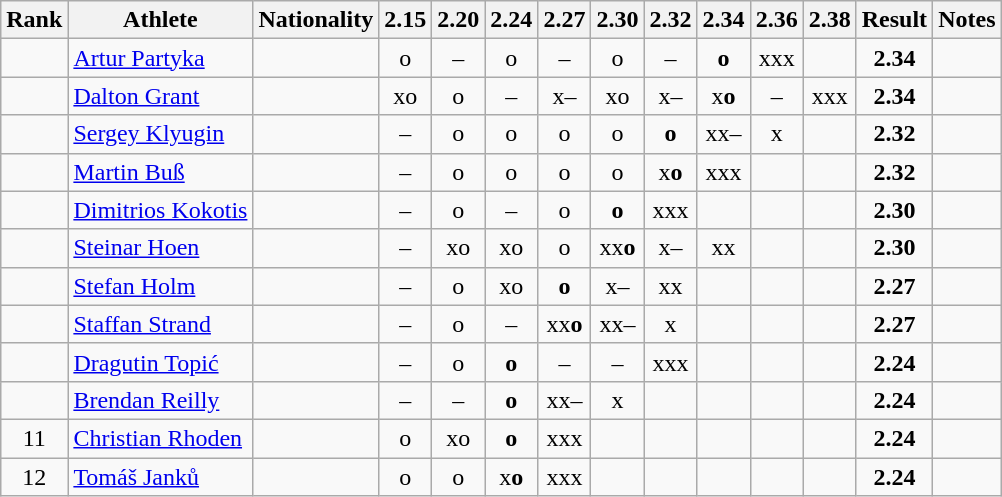<table class="wikitable sortable" style="text-align:center">
<tr>
<th>Rank</th>
<th>Athlete</th>
<th>Nationality</th>
<th>2.15</th>
<th>2.20</th>
<th>2.24</th>
<th>2.27</th>
<th>2.30</th>
<th>2.32</th>
<th>2.34</th>
<th>2.36</th>
<th>2.38</th>
<th>Result</th>
<th>Notes</th>
</tr>
<tr>
<td></td>
<td align="left"><a href='#'>Artur Partyka</a></td>
<td align=left></td>
<td>o</td>
<td>–</td>
<td>o</td>
<td>–</td>
<td>o</td>
<td>–</td>
<td><strong>o</strong></td>
<td>xxx</td>
<td></td>
<td><strong>2.34</strong></td>
<td></td>
</tr>
<tr>
<td></td>
<td align="left"><a href='#'>Dalton Grant</a></td>
<td align=left></td>
<td>xo</td>
<td>o</td>
<td>–</td>
<td>x–</td>
<td>xo</td>
<td>x–</td>
<td>x<strong>o</strong></td>
<td>–</td>
<td>xxx</td>
<td><strong>2.34</strong></td>
<td></td>
</tr>
<tr>
<td></td>
<td align="left"><a href='#'>Sergey Klyugin</a></td>
<td align=left></td>
<td>–</td>
<td>o</td>
<td>o</td>
<td>o</td>
<td>o</td>
<td><strong>o</strong></td>
<td>xx–</td>
<td>x</td>
<td></td>
<td><strong>2.32</strong></td>
<td></td>
</tr>
<tr>
<td></td>
<td align="left"><a href='#'>Martin Buß</a></td>
<td align=left></td>
<td>–</td>
<td>o</td>
<td>o</td>
<td>o</td>
<td>o</td>
<td>x<strong>o</strong></td>
<td>xxx</td>
<td></td>
<td></td>
<td><strong>2.32</strong></td>
<td></td>
</tr>
<tr>
<td></td>
<td align="left"><a href='#'>Dimitrios Kokotis</a></td>
<td align=left></td>
<td>–</td>
<td>o</td>
<td>–</td>
<td>o</td>
<td><strong>o</strong></td>
<td>xxx</td>
<td></td>
<td></td>
<td></td>
<td><strong>2.30</strong></td>
<td></td>
</tr>
<tr>
<td></td>
<td align="left"><a href='#'>Steinar Hoen</a></td>
<td align=left></td>
<td>–</td>
<td>xo</td>
<td>xo</td>
<td>o</td>
<td>xx<strong>o</strong></td>
<td>x–</td>
<td>xx</td>
<td></td>
<td></td>
<td><strong>2.30</strong></td>
<td></td>
</tr>
<tr>
<td></td>
<td align="left"><a href='#'>Stefan Holm</a></td>
<td align=left></td>
<td>–</td>
<td>o</td>
<td>xo</td>
<td><strong>o</strong></td>
<td>x–</td>
<td>xx</td>
<td></td>
<td></td>
<td></td>
<td><strong>2.27</strong></td>
<td></td>
</tr>
<tr>
<td></td>
<td align="left"><a href='#'>Staffan Strand</a></td>
<td align=left></td>
<td>–</td>
<td>o</td>
<td>–</td>
<td>xx<strong>o</strong></td>
<td>xx–</td>
<td>x</td>
<td></td>
<td></td>
<td></td>
<td><strong>2.27</strong></td>
<td></td>
</tr>
<tr>
<td></td>
<td align="left"><a href='#'>Dragutin Topić</a></td>
<td align=left></td>
<td>–</td>
<td>o</td>
<td><strong>o</strong></td>
<td>–</td>
<td>–</td>
<td>xxx</td>
<td></td>
<td></td>
<td></td>
<td><strong>2.24</strong></td>
<td></td>
</tr>
<tr>
<td></td>
<td align="left"><a href='#'>Brendan Reilly</a></td>
<td align=left></td>
<td>–</td>
<td>–</td>
<td><strong>o</strong></td>
<td>xx–</td>
<td>x</td>
<td></td>
<td></td>
<td></td>
<td></td>
<td><strong>2.24</strong></td>
<td></td>
</tr>
<tr>
<td>11</td>
<td align="left"><a href='#'>Christian Rhoden</a></td>
<td align=left></td>
<td>o</td>
<td>xo</td>
<td><strong>o</strong></td>
<td>xxx</td>
<td></td>
<td></td>
<td></td>
<td></td>
<td></td>
<td><strong>2.24</strong></td>
<td></td>
</tr>
<tr>
<td>12</td>
<td align="left"><a href='#'>Tomáš Janků</a></td>
<td align=left></td>
<td>o</td>
<td>o</td>
<td>x<strong>o</strong></td>
<td>xxx</td>
<td></td>
<td></td>
<td></td>
<td></td>
<td></td>
<td><strong>2.24</strong></td>
<td></td>
</tr>
</table>
